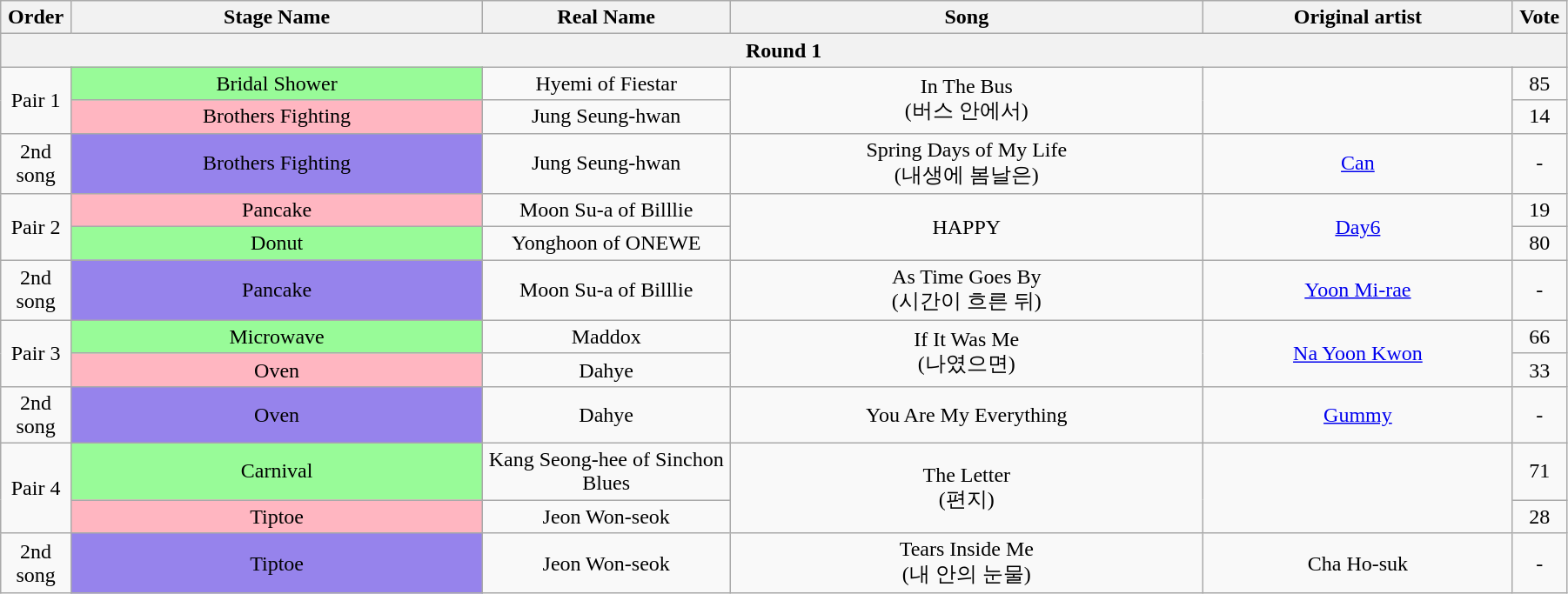<table class="wikitable" style="text-align:center; width:95%;">
<tr>
<th style="width:1%;">Order</th>
<th style="width:20%;">Stage Name</th>
<th style="width:12%;">Real Name</th>
<th style="width:23%;">Song</th>
<th style="width:15%;">Original artist</th>
<th style="width:1%;">Vote</th>
</tr>
<tr>
<th colspan=6>Round 1</th>
</tr>
<tr>
<td rowspan=2>Pair 1</td>
<td bgcolor="palegreen">Bridal Shower</td>
<td>Hyemi of Fiestar</td>
<td rowspan=2>In The Bus<br>(버스 안에서)</td>
<td rowspan=2></td>
<td>85</td>
</tr>
<tr>
<td bgcolor="lightpink">Brothers Fighting</td>
<td>Jung Seung-hwan</td>
<td>14</td>
</tr>
<tr>
<td>2nd song</td>
<td bgcolor="#9683EC">Brothers Fighting</td>
<td>Jung Seung-hwan</td>
<td>Spring Days of My Life<br>(내생에 봄날은)</td>
<td><a href='#'>Can</a></td>
<td>-</td>
</tr>
<tr>
<td rowspan=2>Pair 2</td>
<td bgcolor="lightpink">Pancake</td>
<td>Moon Su-a of Billlie</td>
<td rowspan=2>HAPPY</td>
<td rowspan=2><a href='#'>Day6</a></td>
<td>19</td>
</tr>
<tr>
<td bgcolor="palegreen">Donut</td>
<td>Yonghoon of ONEWE</td>
<td>80</td>
</tr>
<tr>
<td>2nd song</td>
<td bgcolor="#9683EC">Pancake</td>
<td>Moon Su-a of Billlie</td>
<td>As Time Goes By<br>(시간이 흐른 뒤)</td>
<td><a href='#'>Yoon Mi-rae</a></td>
<td>-</td>
</tr>
<tr>
<td rowspan=2>Pair 3</td>
<td bgcolor="palegreen">Microwave</td>
<td>Maddox</td>
<td rowspan=2>If It Was Me<br>(나였으면)</td>
<td rowspan=2><a href='#'>Na Yoon Kwon</a></td>
<td>66</td>
</tr>
<tr>
<td bgcolor="lightpink">Oven</td>
<td>Dahye</td>
<td>33</td>
</tr>
<tr>
<td>2nd song</td>
<td bgcolor="#9683EC">Oven</td>
<td>Dahye</td>
<td>You Are My Everything</td>
<td><a href='#'>Gummy</a></td>
<td>-</td>
</tr>
<tr>
<td rowspan=2>Pair 4</td>
<td bgcolor="palegreen">Carnival</td>
<td>Kang Seong-hee of Sinchon Blues</td>
<td rowspan=2>The Letter<br>(편지)</td>
<td rowspan=2></td>
<td>71</td>
</tr>
<tr>
<td bgcolor="lightpink">Tiptoe</td>
<td>Jeon Won-seok</td>
<td>28</td>
</tr>
<tr>
<td>2nd song</td>
<td bgcolor="#9683EC">Tiptoe</td>
<td>Jeon Won-seok</td>
<td>Tears Inside Me<br>(내 안의 눈물)</td>
<td>Cha Ho-suk</td>
<td>-</td>
</tr>
</table>
